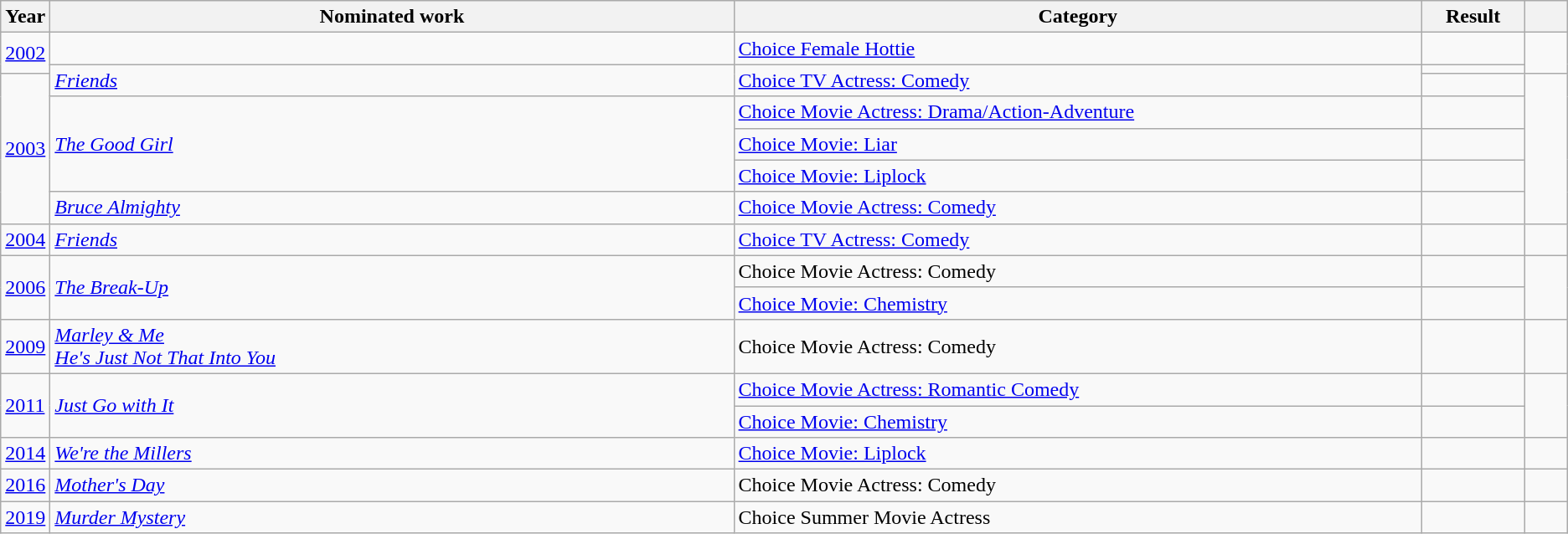<table class="wikitable sortable">
<tr>
<th scope="col" style="width:1em;">Year</th>
<th scope="col" style="width:39em;">Nominated work</th>
<th scope="col" style="width:39em;">Category</th>
<th scope="col" style="width:5em;">Result</th>
<th scope="col" style="width:2em;" class="unsortable"></th>
</tr>
<tr>
<td rowspan="2"><a href='#'>2002</a></td>
<td></td>
<td><a href='#'>Choice Female Hottie</a></td>
<td></td>
<td rowspan="2"></td>
</tr>
<tr>
<td rowspan="2"><em><a href='#'>Friends</a></em></td>
<td rowspan="2"><a href='#'>Choice TV Actress: Comedy</a></td>
<td></td>
</tr>
<tr>
<td rowspan="5"><a href='#'>2003</a></td>
<td></td>
<td rowspan="5"></td>
</tr>
<tr>
<td rowspan="3"><em><a href='#'>The Good Girl</a></em></td>
<td><a href='#'>Choice Movie Actress: Drama/Action-Adventure</a></td>
<td></td>
</tr>
<tr>
<td><a href='#'>Choice Movie: Liar</a></td>
<td></td>
</tr>
<tr>
<td><a href='#'>Choice Movie: Liplock</a></td>
<td></td>
</tr>
<tr>
<td><em><a href='#'>Bruce Almighty</a></em></td>
<td><a href='#'>Choice Movie Actress: Comedy</a></td>
<td></td>
</tr>
<tr>
<td><a href='#'>2004</a></td>
<td><em><a href='#'>Friends</a></em></td>
<td><a href='#'>Choice TV Actress: Comedy</a></td>
<td></td>
<td></td>
</tr>
<tr>
<td rowspan="2"><a href='#'>2006</a></td>
<td rowspan="2"><em><a href='#'>The Break-Up</a></em></td>
<td>Choice Movie Actress: Comedy</td>
<td></td>
<td rowspan="2"></td>
</tr>
<tr>
<td><a href='#'>Choice Movie: Chemistry</a></td>
<td></td>
</tr>
<tr>
<td><a href='#'>2009</a></td>
<td><em><a href='#'>Marley & Me</a></em><br><em><a href='#'>He's Just Not That Into You</a></em></td>
<td>Choice Movie Actress: Comedy</td>
<td></td>
<td></td>
</tr>
<tr>
<td rowspan="2"><a href='#'>2011</a></td>
<td rowspan="2"><em><a href='#'>Just Go with It</a></em></td>
<td><a href='#'>Choice Movie Actress: Romantic Comedy</a></td>
<td></td>
<td rowspan="2"></td>
</tr>
<tr>
<td><a href='#'>Choice Movie: Chemistry</a></td>
<td></td>
</tr>
<tr>
<td><a href='#'>2014</a></td>
<td><em><a href='#'>We're the Millers</a></em></td>
<td><a href='#'>Choice Movie: Liplock</a></td>
<td></td>
<td></td>
</tr>
<tr>
<td><a href='#'>2016</a></td>
<td><em><a href='#'>Mother's Day</a></em></td>
<td>Choice Movie Actress: Comedy</td>
<td></td>
<td></td>
</tr>
<tr>
<td><a href='#'>2019</a></td>
<td><em><a href='#'>Murder Mystery</a></em></td>
<td>Choice Summer Movie Actress</td>
<td></td>
<td></td>
</tr>
</table>
